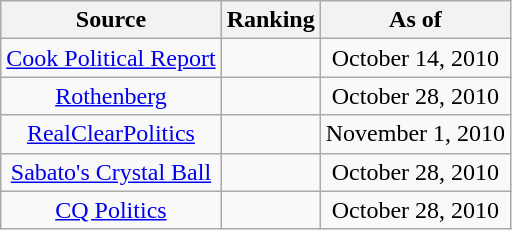<table class="wikitable" style="text-align:center">
<tr>
<th>Source</th>
<th>Ranking</th>
<th>As of</th>
</tr>
<tr>
<td><a href='#'>Cook Political Report</a></td>
<td></td>
<td>October 14, 2010</td>
</tr>
<tr>
<td><a href='#'>Rothenberg</a></td>
<td></td>
<td>October 28, 2010</td>
</tr>
<tr>
<td><a href='#'>RealClearPolitics</a></td>
<td></td>
<td>November 1, 2010</td>
</tr>
<tr>
<td><a href='#'>Sabato's Crystal Ball</a></td>
<td></td>
<td>October 28, 2010</td>
</tr>
<tr>
<td><a href='#'>CQ Politics</a></td>
<td></td>
<td>October 28, 2010</td>
</tr>
</table>
